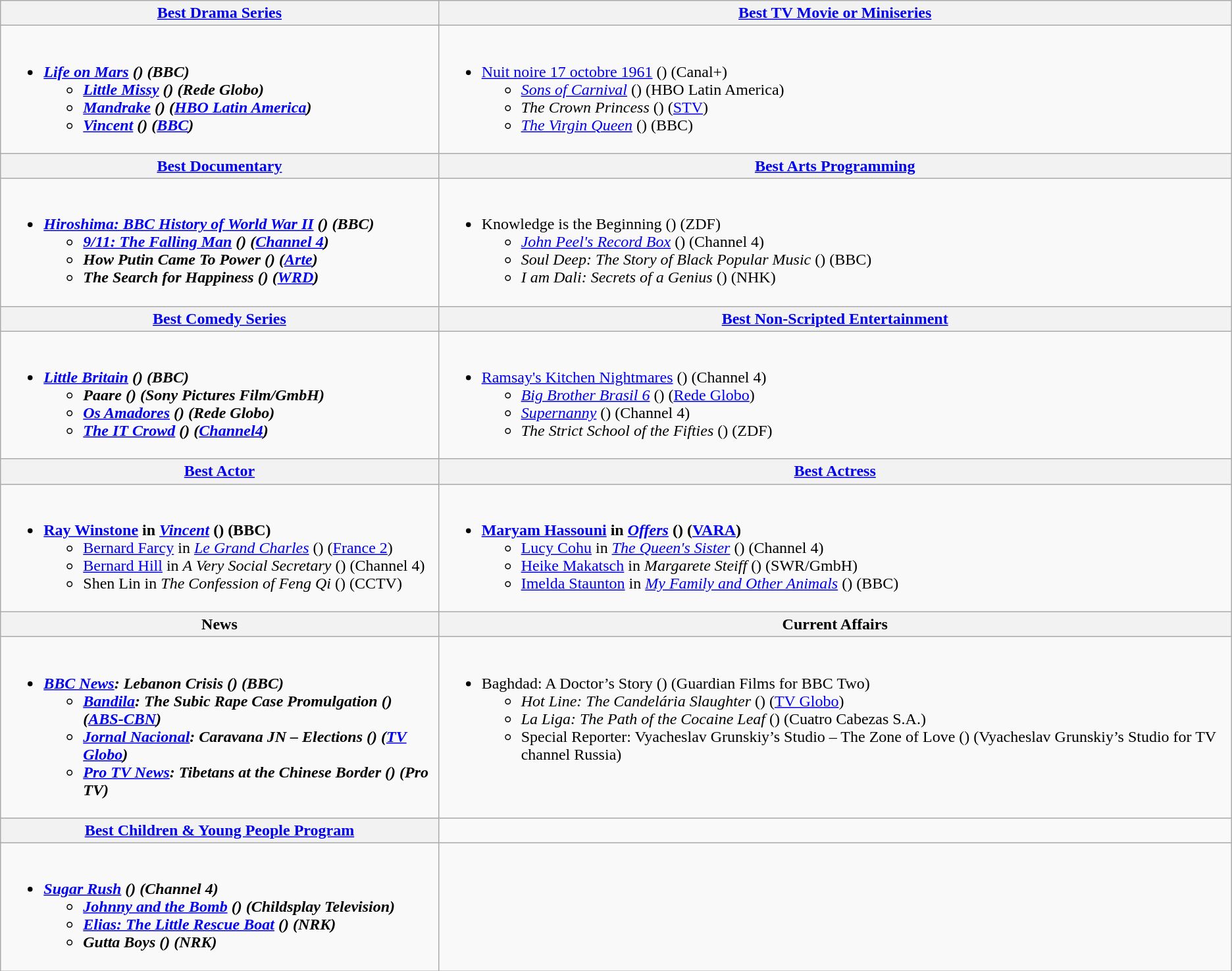<table class="wikitable">
<tr>
<th style:"width:50%"><a href='#'>Best Drama Series</a></th>
<th style:"width:50%"><a href='#'>Best TV Movie or Miniseries</a></th>
</tr>
<tr>
<td valign="top"><br><ul><li><strong><em><a href='#'>Life on Mars</a><em> () (BBC)<strong><ul><li></em><a href='#'>Little Missy</a><em> () (Rede Globo)</li><li></em><a href='#'>Mandrake</a><em> () (<a href='#'>HBO Latin America</a>)</li><li></em><a href='#'>Vincent</a><em> () (<a href='#'>BBC</a>)</li></ul></li></ul></td>
<td valign="top"><br><ul><li></em></strong><a href='#'>Nuit noire 17 octobre 1961</a></em> () (Canal+)</strong><ul><li><em><a href='#'>Sons of Carnival</a></em> () (HBO Latin America)</li><li><em>The Crown Princess</em> () (<a href='#'>STV</a>)</li><li><em><a href='#'>The Virgin Queen</a></em> () (BBC)</li></ul></li></ul></td>
</tr>
<tr>
<th style:"width:50%"><a href='#'>Best Documentary</a></th>
<th style:"width:50%"><a href='#'>Best Arts Programming</a></th>
</tr>
<tr>
<td valign="top"><br><ul><li><strong><em><a href='#'>Hiroshima: BBC History of World War II</a><em> () (BBC)<strong><ul><li></em><a href='#'>9/11: The Falling Man</a><em> () (<a href='#'>Channel 4</a>)</li><li></em>How Putin Came To Power<em> () (<a href='#'>Arte</a>)</li><li></em>The Search for Happiness<em> () (<a href='#'>WRD</a>)</li></ul></li></ul></td>
<td valign="top"><br><ul><li></em></strong>Knowledge is the Beginning</em> () (ZDF)</strong><ul><li><em><a href='#'>John Peel's Record Box</a></em> () (Channel 4)</li><li><em>Soul Deep: The Story of Black Popular Music</em> () (BBC)</li><li><em>I am Dali: Secrets of a Genius</em> () (NHK)</li></ul></li></ul></td>
</tr>
<tr>
<th style:"width:50%"><a href='#'>Best Comedy Series</a></th>
<th style:"width:50%"><a href='#'>Best Non-Scripted Entertainment</a></th>
</tr>
<tr>
<td valign="top"><br><ul><li><strong><em><a href='#'>Little Britain</a><em> () (BBC)<strong><ul><li></em>Paare<em> () (Sony Pictures Film/GmbH)</li><li></em><a href='#'>Os Amadores</a><em> () (Rede Globo)</li><li></em><a href='#'>The IT Crowd</a><em> () (<a href='#'>Channel4</a>)</li></ul></li></ul></td>
<td valign="top"><br><ul><li></em></strong><a href='#'>Ramsay's Kitchen Nightmares</a></em> () (Channel 4)</strong><ul><li><em><a href='#'>Big Brother Brasil 6</a></em> () (<a href='#'>Rede Globo</a>)</li><li><em><a href='#'>Supernanny</a></em> () (Channel 4)</li><li><em>The Strict School of the Fifties</em> () (ZDF)</li></ul></li></ul></td>
</tr>
<tr>
<th style:"width:50%"><a href='#'>Best Actor</a></th>
<th style:"width:50%"><a href='#'>Best Actress</a></th>
</tr>
<tr>
<td valign="top"><br><ul><li><strong><a href='#'>Ray Winstone</a> in <em><a href='#'>Vincent</a></em> () (BBC)</strong><ul><li><a href='#'>Bernard Farcy</a> in <em><a href='#'>Le Grand Charles</a></em> () (<a href='#'>France 2</a>)</li><li><a href='#'>Bernard Hill</a> in <em>A Very Social Secretary</em> () (Channel 4)</li><li>Shen Lin in <em>The Confession of Feng Qi</em> () (CCTV)</li></ul></li></ul></td>
<td valign="top"><br><ul><li><strong><a href='#'>Maryam Hassouni</a> in <em><a href='#'>Offers</a></em> () (<a href='#'>VARA</a>)</strong><ul><li><a href='#'>Lucy Cohu</a> in <em><a href='#'>The Queen's Sister</a></em> () (Channel 4)</li><li><a href='#'>Heike Makatsch</a> in <em>Margarete Steiff</em> () (SWR/GmbH)</li><li><a href='#'>Imelda Staunton</a> in <em><a href='#'>My Family and Other Animals</a></em> () (BBC)</li></ul></li></ul></td>
</tr>
<tr>
<th style:"width:50%">News</th>
<th style:"width:50%">Current Affairs</th>
</tr>
<tr>
<td valign="top"><br><ul><li><strong><em><a href='#'>BBC News</a>: Lebanon Crisis<em> () (BBC)<strong><ul><li></em><a href='#'>Bandila</a>: The Subic Rape Case Promulgation<em> () (<a href='#'>ABS-CBN</a>)</li><li></em><a href='#'>Jornal Nacional</a>: Caravana JN – Elections<em> () (<a href='#'>TV Globo</a>)</li><li></em><a href='#'>Pro TV News</a>: Tibetans at the Chinese Border<em> () (Pro TV)</li></ul></li></ul></td>
<td valign="top"><br><ul><li></em></strong>Baghdad: A Doctor’s Story</em> () (Guardian Films for BBC Two)</strong><ul><li><em>Hot Line: The Candelária Slaughter</em> () (<a href='#'>TV Globo</a>)</li><li><em>La Liga: The Path of the Cocaine Leaf</em> () (Cuatro Cabezas S.A.)</li><li>Special Reporter: Vyacheslav Grunskiy’s Studio – The Zone of Love () (Vyacheslav Grunskiy’s Studio for TV channel Russia)</li></ul></li></ul></td>
</tr>
<tr>
<th style:"width:50%"><a href='#'>Best Children & Young People Program</a></th>
<td></td>
</tr>
<tr>
<td valign="top"><br><ul><li><strong><em><a href='#'>Sugar Rush</a><em> () (Channel 4)<strong><ul><li></em><a href='#'>Johnny and the Bomb</a><em> () (Childsplay Television)</li><li></em><a href='#'>Elias: The Little Rescue Boat</a><em> () (NRK)</li><li></em>Gutta Boys<em> () (NRK)</li></ul></li></ul></td>
</tr>
</table>
